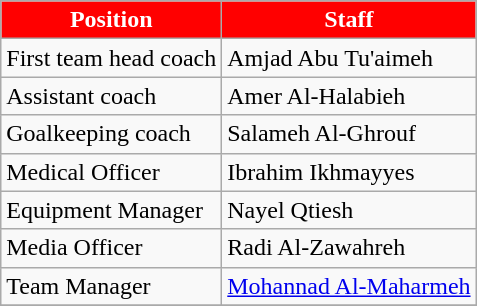<table class="wikitable">
<tr>
<th style="color:#FFFFFF; background:red;">Position</th>
<th style="color:#FFFFFF; background:red;">Staff</th>
</tr>
<tr>
<td align=Left>First team head coach</td>
<td align=Left> Amjad Abu Tu'aimeh</td>
</tr>
<tr>
<td align=Left>Assistant coach</td>
<td align=Left> Amer Al-Halabieh</td>
</tr>
<tr>
<td align=Left>Goalkeeping coach</td>
<td align=Left> Salameh Al-Ghrouf</td>
</tr>
<tr>
<td align=Left>Medical Officer</td>
<td align=Left> Ibrahim Ikhmayyes</td>
</tr>
<tr>
<td align=Left>Equipment Manager</td>
<td align=Left> Nayel Qtiesh</td>
</tr>
<tr>
<td align=Left>Media Officer</td>
<td align=Left> Radi Al-Zawahreh</td>
</tr>
<tr>
<td align=Left>Team Manager</td>
<td align=Left> <a href='#'>Mohannad Al-Maharmeh</a></td>
</tr>
<tr>
</tr>
</table>
